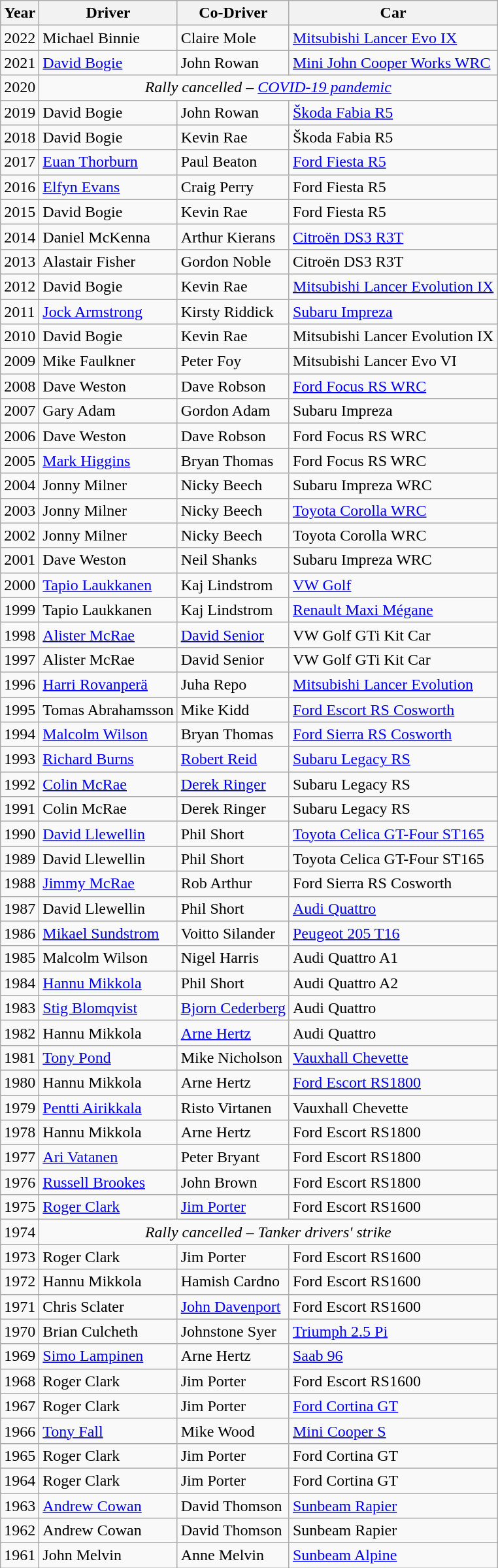<table class="wikitable">
<tr>
<th>Year</th>
<th>Driver</th>
<th>Co-Driver</th>
<th>Car</th>
</tr>
<tr>
<td>2022</td>
<td>Michael Binnie</td>
<td>Claire Mole</td>
<td><a href='#'>Mitsubishi Lancer Evo IX</a></td>
</tr>
<tr>
<td>2021</td>
<td><a href='#'>David Bogie</a></td>
<td>John Rowan</td>
<td><a href='#'>Mini John Cooper Works WRC</a></td>
</tr>
<tr>
<td>2020</td>
<td colspan=3 style="text-align:center;"><em>Rally cancelled – <a href='#'>COVID-19 pandemic</a></em></td>
</tr>
<tr>
<td>2019</td>
<td>David Bogie</td>
<td>John Rowan</td>
<td><a href='#'>Škoda Fabia R5</a></td>
</tr>
<tr>
<td>2018</td>
<td>David Bogie</td>
<td>Kevin Rae</td>
<td>Škoda Fabia R5</td>
</tr>
<tr>
<td>2017</td>
<td><a href='#'>Euan Thorburn</a></td>
<td>Paul Beaton</td>
<td><a href='#'>Ford Fiesta R5</a></td>
</tr>
<tr>
<td>2016</td>
<td><a href='#'>Elfyn Evans</a></td>
<td>Craig Perry</td>
<td>Ford Fiesta R5</td>
</tr>
<tr>
<td>2015</td>
<td>David Bogie</td>
<td>Kevin Rae</td>
<td>Ford Fiesta R5</td>
</tr>
<tr>
<td>2014</td>
<td>Daniel McKenna</td>
<td>Arthur Kierans</td>
<td><a href='#'>Citroën DS3 R3T</a></td>
</tr>
<tr>
<td>2013</td>
<td>Alastair Fisher</td>
<td>Gordon Noble</td>
<td>Citroën DS3 R3T</td>
</tr>
<tr>
<td>2012</td>
<td>David Bogie</td>
<td>Kevin Rae</td>
<td><a href='#'>Mitsubishi Lancer Evolution IX</a></td>
</tr>
<tr>
<td>2011</td>
<td><a href='#'>Jock Armstrong</a></td>
<td>Kirsty Riddick</td>
<td><a href='#'>Subaru Impreza</a></td>
</tr>
<tr>
<td>2010</td>
<td>David Bogie</td>
<td>Kevin Rae</td>
<td>Mitsubishi Lancer Evolution IX</td>
</tr>
<tr>
<td>2009</td>
<td>Mike Faulkner</td>
<td>Peter Foy</td>
<td>Mitsubishi Lancer Evo VI</td>
</tr>
<tr>
<td>2008</td>
<td>Dave Weston</td>
<td>Dave Robson</td>
<td><a href='#'>Ford Focus RS WRC</a></td>
</tr>
<tr>
<td>2007</td>
<td>Gary Adam</td>
<td>Gordon Adam</td>
<td>Subaru Impreza</td>
</tr>
<tr>
<td>2006</td>
<td>Dave Weston</td>
<td>Dave Robson</td>
<td>Ford Focus RS WRC</td>
</tr>
<tr>
<td>2005</td>
<td><a href='#'>Mark Higgins</a></td>
<td>Bryan Thomas</td>
<td>Ford Focus RS WRC</td>
</tr>
<tr>
<td>2004</td>
<td>Jonny Milner</td>
<td>Nicky Beech</td>
<td>Subaru Impreza WRC</td>
</tr>
<tr>
<td>2003</td>
<td>Jonny Milner</td>
<td>Nicky Beech</td>
<td><a href='#'>Toyota Corolla WRC</a></td>
</tr>
<tr>
<td>2002</td>
<td>Jonny Milner</td>
<td>Nicky Beech</td>
<td>Toyota Corolla WRC</td>
</tr>
<tr>
<td>2001</td>
<td>Dave Weston</td>
<td>Neil Shanks</td>
<td>Subaru Impreza WRC</td>
</tr>
<tr>
<td>2000</td>
<td><a href='#'>Tapio Laukkanen</a></td>
<td>Kaj Lindstrom</td>
<td><a href='#'>VW Golf</a></td>
</tr>
<tr>
<td>1999</td>
<td>Tapio Laukkanen</td>
<td>Kaj Lindstrom</td>
<td><a href='#'>Renault Maxi Mégane</a></td>
</tr>
<tr>
<td>1998</td>
<td><a href='#'>Alister McRae</a></td>
<td><a href='#'>David Senior</a></td>
<td>VW Golf GTi Kit Car</td>
</tr>
<tr>
<td>1997</td>
<td>Alister McRae</td>
<td>David Senior</td>
<td>VW Golf GTi Kit Car</td>
</tr>
<tr>
<td>1996</td>
<td><a href='#'>Harri Rovanperä</a></td>
<td>Juha Repo</td>
<td><a href='#'>Mitsubishi Lancer Evolution</a></td>
</tr>
<tr>
<td>1995</td>
<td>Tomas Abrahamsson</td>
<td>Mike Kidd</td>
<td><a href='#'>Ford Escort RS Cosworth</a></td>
</tr>
<tr>
<td>1994</td>
<td><a href='#'>Malcolm Wilson</a></td>
<td>Bryan Thomas</td>
<td><a href='#'>Ford Sierra RS Cosworth</a></td>
</tr>
<tr>
<td>1993</td>
<td><a href='#'>Richard Burns</a></td>
<td><a href='#'>Robert Reid</a></td>
<td><a href='#'>Subaru Legacy RS</a></td>
</tr>
<tr>
<td>1992</td>
<td><a href='#'>Colin McRae</a></td>
<td><a href='#'>Derek Ringer</a></td>
<td>Subaru Legacy RS</td>
</tr>
<tr>
<td>1991</td>
<td>Colin McRae</td>
<td>Derek Ringer</td>
<td>Subaru Legacy RS</td>
</tr>
<tr>
<td>1990</td>
<td><a href='#'>David Llewellin</a></td>
<td>Phil Short</td>
<td><a href='#'>Toyota Celica GT-Four ST165</a></td>
</tr>
<tr>
<td>1989</td>
<td>David Llewellin</td>
<td>Phil Short</td>
<td>Toyota Celica GT-Four ST165</td>
</tr>
<tr>
<td>1988</td>
<td><a href='#'>Jimmy McRae</a></td>
<td>Rob Arthur</td>
<td>Ford Sierra RS Cosworth</td>
</tr>
<tr>
<td>1987</td>
<td>David Llewellin</td>
<td>Phil Short</td>
<td><a href='#'>Audi Quattro</a></td>
</tr>
<tr>
<td>1986</td>
<td><a href='#'>Mikael Sundstrom</a></td>
<td>Voitto Silander</td>
<td><a href='#'>Peugeot 205 T16</a></td>
</tr>
<tr>
<td>1985</td>
<td>Malcolm Wilson</td>
<td>Nigel Harris</td>
<td>Audi Quattro A1</td>
</tr>
<tr>
<td>1984</td>
<td><a href='#'>Hannu Mikkola</a></td>
<td>Phil Short</td>
<td>Audi Quattro A2</td>
</tr>
<tr>
<td>1983</td>
<td><a href='#'>Stig Blomqvist</a></td>
<td><a href='#'>Bjorn Cederberg</a></td>
<td>Audi Quattro</td>
</tr>
<tr>
<td>1982</td>
<td>Hannu Mikkola</td>
<td><a href='#'>Arne Hertz</a></td>
<td>Audi Quattro</td>
</tr>
<tr>
<td>1981</td>
<td><a href='#'>Tony Pond</a></td>
<td>Mike Nicholson</td>
<td><a href='#'>Vauxhall Chevette</a></td>
</tr>
<tr>
<td>1980</td>
<td>Hannu Mikkola</td>
<td>Arne Hertz</td>
<td><a href='#'>Ford Escort RS1800</a></td>
</tr>
<tr>
<td>1979</td>
<td><a href='#'>Pentti Airikkala</a></td>
<td>Risto Virtanen</td>
<td>Vauxhall Chevette</td>
</tr>
<tr>
<td>1978</td>
<td>Hannu Mikkola</td>
<td>Arne Hertz</td>
<td>Ford Escort RS1800</td>
</tr>
<tr>
<td>1977</td>
<td><a href='#'>Ari Vatanen</a></td>
<td>Peter Bryant</td>
<td>Ford Escort RS1800</td>
</tr>
<tr>
<td>1976</td>
<td><a href='#'>Russell Brookes</a></td>
<td>John Brown</td>
<td>Ford Escort RS1800</td>
</tr>
<tr>
<td>1975</td>
<td><a href='#'>Roger Clark</a></td>
<td><a href='#'>Jim Porter</a></td>
<td>Ford Escort RS1600</td>
</tr>
<tr>
<td>1974</td>
<td colspan=3 style="text-align:center;"><em>Rally cancelled – Tanker drivers' strike</em></td>
</tr>
<tr>
<td>1973</td>
<td>Roger Clark</td>
<td>Jim Porter</td>
<td>Ford Escort RS1600</td>
</tr>
<tr>
<td>1972</td>
<td>Hannu Mikkola</td>
<td>Hamish Cardno</td>
<td>Ford Escort RS1600</td>
</tr>
<tr>
<td>1971</td>
<td>Chris Sclater</td>
<td><a href='#'>John Davenport</a></td>
<td>Ford Escort RS1600</td>
</tr>
<tr>
<td>1970</td>
<td>Brian Culcheth</td>
<td>Johnstone Syer</td>
<td><a href='#'>Triumph 2.5 Pi</a></td>
</tr>
<tr>
<td>1969</td>
<td><a href='#'>Simo Lampinen</a></td>
<td>Arne Hertz</td>
<td><a href='#'>Saab 96</a></td>
</tr>
<tr>
<td>1968</td>
<td>Roger Clark</td>
<td>Jim Porter</td>
<td>Ford Escort RS1600</td>
</tr>
<tr>
<td>1967</td>
<td>Roger Clark</td>
<td>Jim Porter</td>
<td><a href='#'>Ford Cortina GT</a></td>
</tr>
<tr>
<td>1966</td>
<td><a href='#'>Tony Fall</a></td>
<td>Mike Wood</td>
<td><a href='#'>Mini Cooper S</a></td>
</tr>
<tr>
<td>1965</td>
<td>Roger Clark</td>
<td>Jim Porter</td>
<td>Ford Cortina GT</td>
</tr>
<tr>
<td>1964</td>
<td>Roger Clark</td>
<td>Jim Porter</td>
<td>Ford Cortina GT</td>
</tr>
<tr>
<td>1963</td>
<td><a href='#'>Andrew Cowan</a></td>
<td>David Thomson</td>
<td><a href='#'>Sunbeam Rapier</a></td>
</tr>
<tr>
<td>1962</td>
<td>Andrew Cowan</td>
<td>David Thomson</td>
<td>Sunbeam Rapier</td>
</tr>
<tr>
<td>1961</td>
<td>John Melvin</td>
<td>Anne Melvin</td>
<td><a href='#'>Sunbeam Alpine</a></td>
</tr>
</table>
